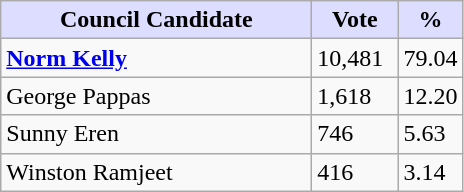<table class="wikitable sortable">
<tr>
<th style="background:#ddf; width:200px;">Council Candidate</th>
<th style="background:#ddf; width:50px;">Vote</th>
<th style="background:#ddf; width:30px;">%</th>
</tr>
<tr>
<td><strong><a href='#'>Norm Kelly</a></strong></td>
<td>10,481</td>
<td>79.04</td>
</tr>
<tr>
<td>George Pappas</td>
<td>1,618</td>
<td>12.20</td>
</tr>
<tr>
<td>Sunny Eren</td>
<td>746</td>
<td>5.63</td>
</tr>
<tr>
<td>Winston Ramjeet</td>
<td>416</td>
<td>3.14</td>
</tr>
</table>
